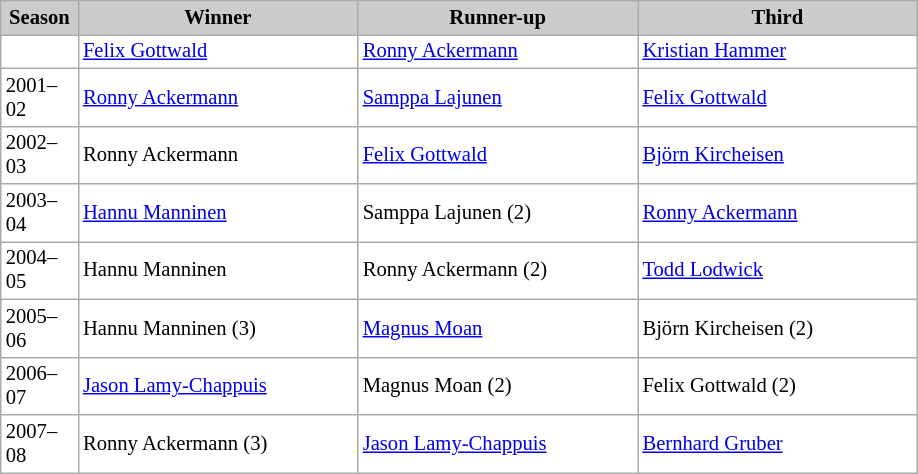<table class="wikitable plainrowheaders" style="background:#fff; font-size:86%; border:grey solid 1px; border-collapse:collapse;">
<tr style="background:#ccc; text-align:center;">
<th scope="col" style="background:#ccc; width:45px;">Season</th>
<th scope="col" style="background:#ccc; width:180px;">Winner</th>
<th scope="col" style="background:#ccc; width:180px;">Runner-up</th>
<th scope="col" style="background:#ccc; width:180px;">Third</th>
</tr>
<tr>
<td></td>
<td> <a href='#'>Felix Gottwald</a></td>
<td> <a href='#'>Ronny Ackermann</a></td>
<td> <a href='#'>Kristian Hammer</a></td>
</tr>
<tr>
<td>2001–02</td>
<td> <a href='#'>Ronny Ackermann</a></td>
<td> <a href='#'>Samppa Lajunen</a></td>
<td> <a href='#'>Felix Gottwald</a></td>
</tr>
<tr>
<td>2002–03</td>
<td> Ronny Ackermann</td>
<td> <a href='#'>Felix Gottwald</a></td>
<td> <a href='#'>Björn Kircheisen</a></td>
</tr>
<tr>
<td>2003–04</td>
<td> <a href='#'>Hannu Manninen</a></td>
<td> Samppa Lajunen (2)</td>
<td> <a href='#'>Ronny Ackermann</a></td>
</tr>
<tr>
<td>2004–05</td>
<td> Hannu Manninen</td>
<td> Ronny Ackermann (2)</td>
<td> <a href='#'>Todd Lodwick</a></td>
</tr>
<tr>
<td>2005–06</td>
<td> Hannu Manninen (3)</td>
<td> <a href='#'>Magnus Moan</a></td>
<td> Björn Kircheisen (2)</td>
</tr>
<tr>
<td>2006–07</td>
<td> <a href='#'>Jason Lamy-Chappuis</a></td>
<td> Magnus Moan (2)</td>
<td> Felix Gottwald (2)</td>
</tr>
<tr>
<td>2007–08</td>
<td> Ronny Ackermann (3)</td>
<td> <a href='#'>Jason Lamy-Chappuis</a></td>
<td> <a href='#'>Bernhard Gruber</a></td>
</tr>
</table>
